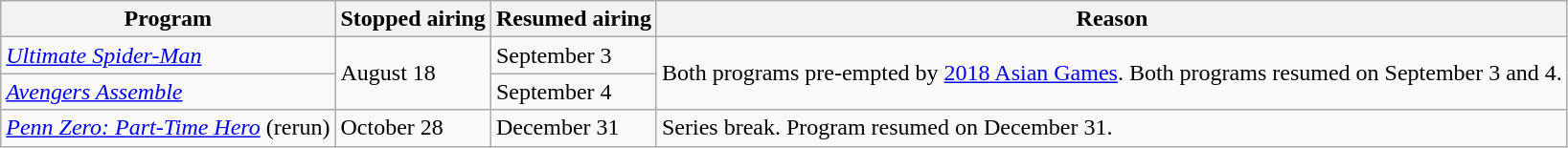<table class="wikitable">
<tr>
<th>Program</th>
<th>Stopped airing</th>
<th>Resumed airing</th>
<th>Reason</th>
</tr>
<tr>
<td><em><a href='#'>Ultimate Spider-Man</a></em></td>
<td rowspan="2">August 18</td>
<td>September 3</td>
<td rowspan="2">Both programs pre-empted by <a href='#'>2018 Asian Games</a>. Both programs resumed on September 3 and 4.</td>
</tr>
<tr>
<td><em><a href='#'>Avengers Assemble</a></em></td>
<td>September 4</td>
</tr>
<tr>
<td><em><a href='#'>Penn Zero: Part-Time Hero</a></em> (rerun)</td>
<td>October 28</td>
<td>December 31</td>
<td>Series break. Program resumed on December 31.</td>
</tr>
</table>
